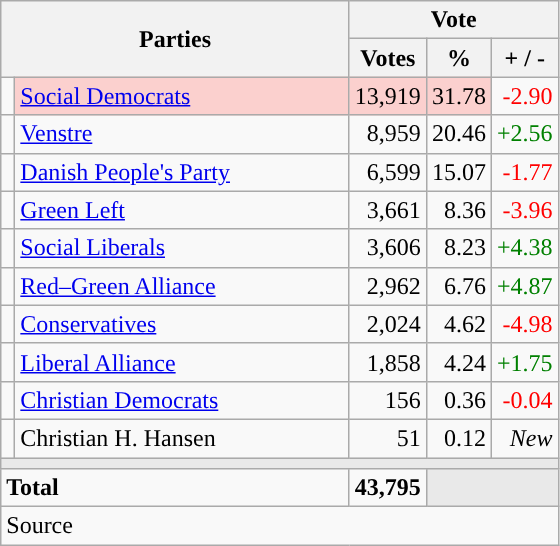<table class="wikitable" style="text-align:right;">
<tr>
<th style="text-align:centre;" rowspan="2" colspan="2" width="225">Parties</th>
<th colspan="3">Vote</th>
</tr>
<tr>
<th width="15">Votes</th>
<th width="15">%</th>
<th width="15">+ / -</th>
</tr>
<tr>
<td width="2" style="color:inherit;background:"></td>
<td bgcolor=#fbd0ce  align="left"><a href='#'>Social Democrats</a></td>
<td bgcolor=#fbd0ce>13,919</td>
<td bgcolor=#fbd0ce>31.78</td>
<td style=color:red;>-2.90</td>
</tr>
<tr>
<td width="2" style="color:inherit;background:"></td>
<td align="left"><a href='#'>Venstre</a></td>
<td>8,959</td>
<td>20.46</td>
<td style=color:green;>+2.56</td>
</tr>
<tr>
<td width="2" style="color:inherit;background:"></td>
<td align="left"><a href='#'>Danish People's Party</a></td>
<td>6,599</td>
<td>15.07</td>
<td style=color:red;>-1.77</td>
</tr>
<tr>
<td width="2" style="color:inherit;background:"></td>
<td align="left"><a href='#'>Green Left</a></td>
<td>3,661</td>
<td>8.36</td>
<td style=color:red;>-3.96</td>
</tr>
<tr>
<td width="2" style="color:inherit;background:"></td>
<td align="left"><a href='#'>Social Liberals</a></td>
<td>3,606</td>
<td>8.23</td>
<td style=color:green;>+4.38</td>
</tr>
<tr>
<td width="2" style="color:inherit;background:"></td>
<td align="left"><a href='#'>Red–Green Alliance</a></td>
<td>2,962</td>
<td>6.76</td>
<td style=color:green;>+4.87</td>
</tr>
<tr>
<td width="2" style="color:inherit;background:"></td>
<td align="left"><a href='#'>Conservatives</a></td>
<td>2,024</td>
<td>4.62</td>
<td style=color:red;>-4.98</td>
</tr>
<tr>
<td width="2" style="color:inherit;background:"></td>
<td align="left"><a href='#'>Liberal Alliance</a></td>
<td>1,858</td>
<td>4.24</td>
<td style=color:green;>+1.75</td>
</tr>
<tr>
<td width="2" style="color:inherit;background:"></td>
<td align="left"><a href='#'>Christian Democrats</a></td>
<td>156</td>
<td>0.36</td>
<td style=color:red;>-0.04</td>
</tr>
<tr>
<td width="2" style="color:inherit;background:"></td>
<td align="left">Christian H. Hansen</td>
<td>51</td>
<td>0.12</td>
<td><em>New</em></td>
</tr>
<tr>
<td colspan="7" bgcolor="#E9E9E9"></td>
</tr>
<tr>
<td align="left" colspan="2"><strong>Total</strong></td>
<td><strong>43,795</strong></td>
<td bgcolor="#E9E9E9" colspan="2"></td>
</tr>
<tr>
<td align="left" colspan="6">Source</td>
</tr>
</table>
